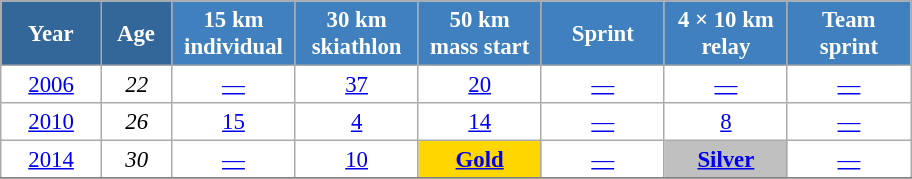<table class="wikitable" style="font-size:95%; text-align:center; border:grey solid 1px; border-collapse:collapse; background:#ffffff;">
<tr>
<th style="background-color:#369; color:white; width:60px;"> Year </th>
<th style="background-color:#369; color:white; width:40px;"> Age </th>
<th style="background-color:#4180be; color:white; width:75px;"> 15 km <br> individual </th>
<th style="background-color:#4180be; color:white; width:75px;"> 30 km <br> skiathlon </th>
<th style="background-color:#4180be; color:white; width:75px;"> 50 km <br> mass start </th>
<th style="background-color:#4180be; color:white; width:75px;"> Sprint </th>
<th style="background-color:#4180be; color:white; width:75px;"> 4 × 10 km <br> relay </th>
<th style="background-color:#4180be; color:white; width:75px;"> Team <br> sprint </th>
</tr>
<tr>
<td><a href='#'>2006</a></td>
<td><em>22</em></td>
<td><a href='#'>—</a></td>
<td><a href='#'>37</a></td>
<td><a href='#'>20</a></td>
<td><a href='#'>—</a></td>
<td><a href='#'>—</a></td>
<td><a href='#'>—</a></td>
</tr>
<tr>
<td><a href='#'>2010</a></td>
<td><em>26</em></td>
<td><a href='#'>15</a></td>
<td><a href='#'>4</a></td>
<td><a href='#'>14</a></td>
<td><a href='#'>—</a></td>
<td><a href='#'>8</a></td>
<td><a href='#'>—</a></td>
</tr>
<tr>
<td><a href='#'>2014</a></td>
<td><em>30</em></td>
<td><a href='#'>—</a></td>
<td><a href='#'>10</a></td>
<td bgcolor=gold><a href='#'><strong>Gold</strong></a></td>
<td><a href='#'>—</a></td>
<td bgcolor=silver><a href='#'><strong>Silver</strong></a></td>
<td><a href='#'>—</a></td>
</tr>
<tr>
</tr>
</table>
